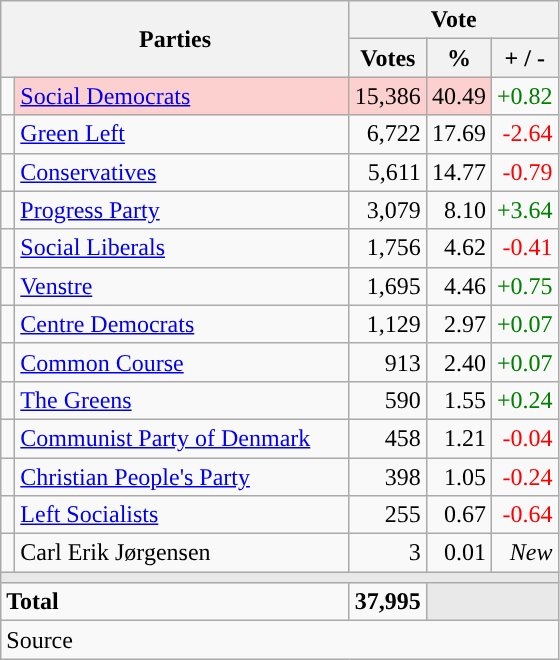<table class="wikitable" style="text-align:right;">
<tr>
<th style="text-align:centre;" rowspan="2" colspan="2" width="225">Parties</th>
<th colspan="3">Vote</th>
</tr>
<tr>
<th width="15">Votes</th>
<th width="15">%</th>
<th width="15">+ / -</th>
</tr>
<tr>
<td width="2" style="color:inherit;background:"></td>
<td bgcolor=#fbd0ce  align="left"><a href='#'>Social Democrats</a></td>
<td bgcolor=#fbd0ce>15,386</td>
<td bgcolor=#fbd0ce>40.49</td>
<td style=color:green;>+0.82</td>
</tr>
<tr>
<td width="2" style="color:inherit;background:"></td>
<td align="left"><a href='#'>Green Left</a></td>
<td>6,722</td>
<td>17.69</td>
<td style=color:red;>-2.64</td>
</tr>
<tr>
<td width="2" style="color:inherit;background:"></td>
<td align="left"><a href='#'>Conservatives</a></td>
<td>5,611</td>
<td>14.77</td>
<td style=color:red;>-0.79</td>
</tr>
<tr>
<td width="2" style="color:inherit;background:"></td>
<td align="left"><a href='#'>Progress Party</a></td>
<td>3,079</td>
<td>8.10</td>
<td style=color:green;>+3.64</td>
</tr>
<tr>
<td width="2" style="color:inherit;background:"></td>
<td align="left"><a href='#'>Social Liberals</a></td>
<td>1,756</td>
<td>4.62</td>
<td style=color:red;>-0.41</td>
</tr>
<tr>
<td width="2" style="color:inherit;background:"></td>
<td align="left"><a href='#'>Venstre</a></td>
<td>1,695</td>
<td>4.46</td>
<td style=color:green;>+0.75</td>
</tr>
<tr>
<td width="2" style="color:inherit;background:"></td>
<td align="left"><a href='#'>Centre Democrats</a></td>
<td>1,129</td>
<td>2.97</td>
<td style=color:green;>+0.07</td>
</tr>
<tr>
<td width="2" style="color:inherit;background:"></td>
<td align="left"><a href='#'>Common Course</a></td>
<td>913</td>
<td>2.40</td>
<td style=color:green;>+0.07</td>
</tr>
<tr>
<td width="2" style="color:inherit;background:"></td>
<td align="left"><a href='#'>The Greens</a></td>
<td>590</td>
<td>1.55</td>
<td style=color:green;>+0.24</td>
</tr>
<tr>
<td width="2" style="color:inherit;background:"></td>
<td align="left"><a href='#'>Communist Party of Denmark</a></td>
<td>458</td>
<td>1.21</td>
<td style=color:red;>-0.04</td>
</tr>
<tr>
<td width="2" style="color:inherit;background:"></td>
<td align="left"><a href='#'>Christian People's Party</a></td>
<td>398</td>
<td>1.05</td>
<td style=color:red;>-0.24</td>
</tr>
<tr>
<td width="2" style="color:inherit;background:"></td>
<td align="left"><a href='#'>Left Socialists</a></td>
<td>255</td>
<td>0.67</td>
<td style=color:red;>-0.64</td>
</tr>
<tr>
<td width="2" style="color:inherit;background:"></td>
<td align="left">Carl Erik Jørgensen</td>
<td>3</td>
<td>0.01</td>
<td><em>New</em></td>
</tr>
<tr>
<td colspan="7" bgcolor="#E9E9E9"></td>
</tr>
<tr>
<td align="left" colspan="2"><strong>Total</strong></td>
<td><strong>37,995</strong></td>
<td bgcolor="#E9E9E9" colspan="2"></td>
</tr>
<tr>
<td align="left" colspan="6">Source</td>
</tr>
</table>
